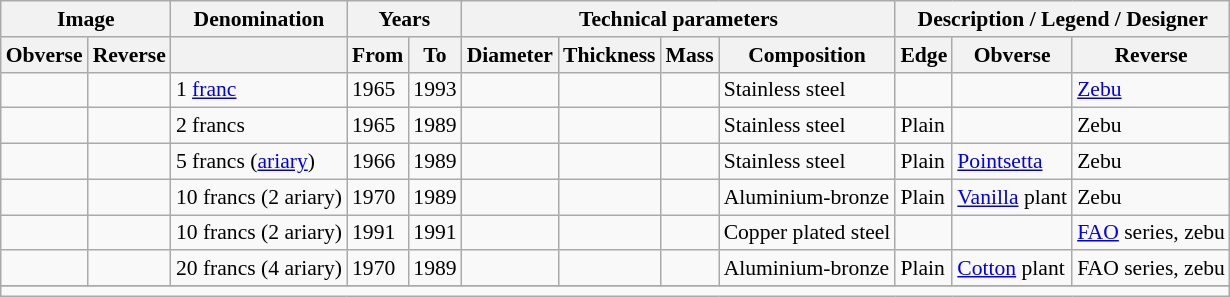<table class="wikitable" style="font-size: 90%">
<tr>
<th colspan="2">Image</th>
<th colspan=1>Denomination</th>
<th colspan="2">Years</th>
<th colspan="4">Technical parameters</th>
<th colspan="3">Description / Legend / Designer</th>
</tr>
<tr>
<th>Obverse</th>
<th>Reverse</th>
<th></th>
<th>From</th>
<th>To</th>
<th>Diameter</th>
<th>Thickness</th>
<th>Mass</th>
<th>Composition</th>
<th>Edge</th>
<th>Obverse</th>
<th>Reverse</th>
</tr>
<tr>
<td></td>
<td></td>
<td>1 <a href='#'>franc</a></td>
<td>1965</td>
<td>1993</td>
<td></td>
<td></td>
<td></td>
<td>Stainless steel</td>
<td></td>
<td></td>
<td><a href='#'>Zebu</a></td>
</tr>
<tr>
<td align="center"></td>
<td align="center"></td>
<td>2 francs</td>
<td>1965</td>
<td>1989</td>
<td></td>
<td></td>
<td></td>
<td>Stainless steel</td>
<td>Plain</td>
<td></td>
<td>Zebu</td>
</tr>
<tr>
<td align="center"></td>
<td align="center"></td>
<td>5 francs (<a href='#'>ariary</a>)</td>
<td>1966</td>
<td>1989</td>
<td></td>
<td></td>
<td></td>
<td>Stainless steel</td>
<td>Plain</td>
<td><a href='#'>Pointsetta</a></td>
<td>Zebu</td>
</tr>
<tr>
<td align="center"></td>
<td align="center"></td>
<td>10 francs (2 ariary)</td>
<td>1970</td>
<td>1989</td>
<td></td>
<td></td>
<td></td>
<td>Aluminium-bronze</td>
<td>Plain</td>
<td><a href='#'>Vanilla</a> plant</td>
<td>Zebu</td>
</tr>
<tr>
<td></td>
<td></td>
<td>10 francs (2 ariary)</td>
<td>1991</td>
<td>1991</td>
<td></td>
<td></td>
<td></td>
<td>Copper plated steel</td>
<td></td>
<td></td>
<td><a href='#'>FAO</a> series, zebu</td>
</tr>
<tr>
<td align="center"></td>
<td align="center"></td>
<td>20 francs (4 ariary)</td>
<td>1970</td>
<td>1989</td>
<td></td>
<td></td>
<td></td>
<td>Aluminium-bronze</td>
<td>Plain</td>
<td><a href='#'>Cotton</a> plant</td>
<td>FAO series, zebu</td>
</tr>
<tr>
</tr>
<tr>
<td colspan="12"></td>
</tr>
</table>
